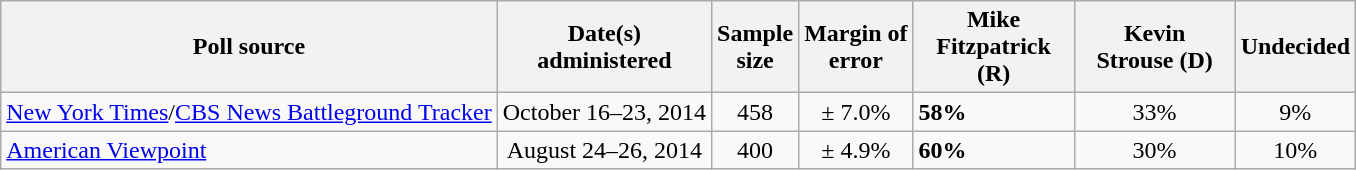<table class="wikitable">
<tr>
<th>Poll source</th>
<th>Date(s)<br>administered</th>
<th>Sample<br>size</th>
<th>Margin of<br>error</th>
<th style="width:100px;">Mike<br>Fitzpatrick (R)</th>
<th style="width:100px;">Kevin<br>Strouse (D)</th>
<th>Undecided</th>
</tr>
<tr>
<td><a href='#'>New York Times</a>/<a href='#'>CBS News Battleground Tracker</a></td>
<td align=center>October 16–23, 2014</td>
<td align=center>458</td>
<td align=center>± 7.0%</td>
<td><strong>58%</strong></td>
<td align=center>33%</td>
<td align=center>9%</td>
</tr>
<tr>
<td><a href='#'>American Viewpoint</a></td>
<td align=center>August 24–26, 2014</td>
<td align=center>400</td>
<td align=center>± 4.9%</td>
<td><strong>60%</strong></td>
<td align=center>30%</td>
<td align=center>10%</td>
</tr>
</table>
